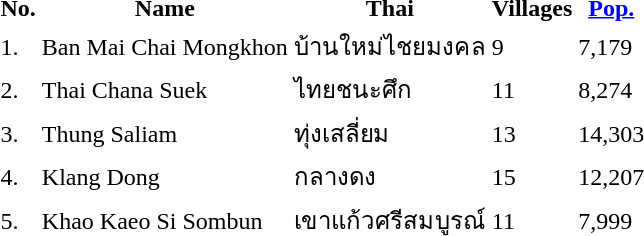<table>
<tr>
<th>No.</th>
<th>Name</th>
<th>Thai</th>
<th>Villages</th>
<th><a href='#'>Pop.</a></th>
</tr>
<tr>
<td>1.</td>
<td>Ban Mai Chai Mongkhon</td>
<td>บ้านใหม่ไชยมงคล</td>
<td>9</td>
<td>7,179</td>
</tr>
<tr>
<td>2.</td>
<td>Thai Chana Suek</td>
<td>ไทยชนะศึก</td>
<td>11</td>
<td>8,274</td>
</tr>
<tr>
<td>3.</td>
<td>Thung Saliam</td>
<td>ทุ่งเสลี่ยม</td>
<td>13</td>
<td>14,303</td>
</tr>
<tr>
<td>4.</td>
<td>Klang Dong</td>
<td>กลางดง</td>
<td>15</td>
<td>12,207</td>
</tr>
<tr>
<td>5.</td>
<td>Khao Kaeo Si Sombun</td>
<td>เขาแก้วศรีสมบูรณ์</td>
<td>11</td>
<td>7,999</td>
</tr>
</table>
